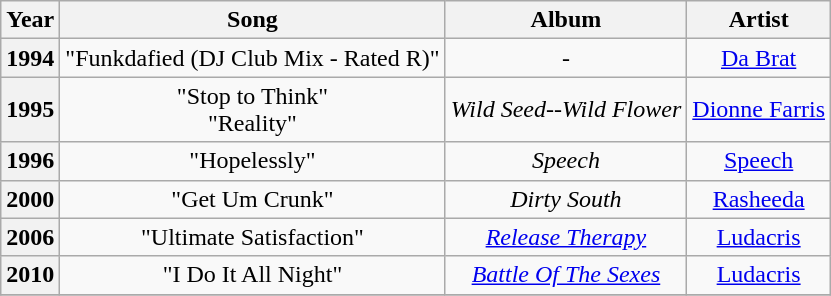<table class="wikitable plainrowheaders" style="text-align:center;">
<tr>
<th scope="col" rowspan="1" style="width:1em;">Year</th>
<th scope="col" rowspan="1">Song</th>
<th scope="col" rowspan="1">Album</th>
<th scope="col" rowspan="1">Artist</th>
</tr>
<tr>
<th scope="row">1994</th>
<td rowspan="1">"Funkdafied (DJ Club Mix - Rated R)"</td>
<td rowspan="1">-</td>
<td rowspan="1"><a href='#'>Da Brat</a></td>
</tr>
<tr>
<th scope="row">1995</th>
<td rowspan="1">"Stop to Think"<br>"Reality"</td>
<td rowspan="1"><em>Wild Seed--Wild Flower</em></td>
<td rowspan="1"><a href='#'>Dionne Farris</a></td>
</tr>
<tr>
<th scope="row">1996</th>
<td rowspan="1">"Hopelessly"</td>
<td rowspan="1"><em>Speech</em></td>
<td rowspan="1"><a href='#'>Speech</a></td>
</tr>
<tr>
<th scope="row">2000</th>
<td rowspan="1">"Get Um Crunk"</td>
<td rowspan="1"><em>Dirty South</em></td>
<td rowspan="1"><a href='#'>Rasheeda</a></td>
</tr>
<tr>
<th scope="row">2006</th>
<td rowspan="1">"Ultimate Satisfaction"</td>
<td rowspan="1"><em><a href='#'>Release Therapy</a></em></td>
<td rowspan="1"><a href='#'>Ludacris</a></td>
</tr>
<tr>
<th scope="row">2010</th>
<td rowspan="1">"I Do It All Night"</td>
<td rowspan="1"><em><a href='#'>Battle Of The Sexes</a></em></td>
<td rowspan="1"><a href='#'>Ludacris</a></td>
</tr>
<tr>
</tr>
</table>
